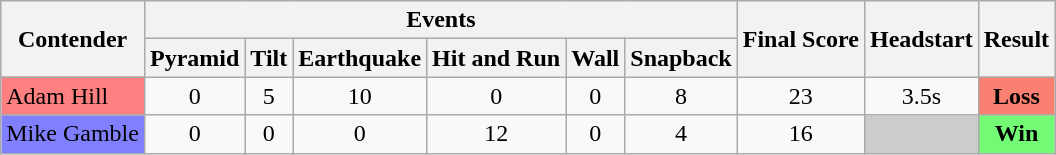<table class="wikitable" style="text-align:center;">
<tr>
<th rowspan=2>Contender</th>
<th colspan=6>Events</th>
<th rowspan=2>Final Score</th>
<th rowspan=2>Headstart</th>
<th rowspan=2>Result</th>
</tr>
<tr>
<th>Pyramid</th>
<th>Tilt</th>
<th>Earthquake</th>
<th>Hit and Run</th>
<th>Wall</th>
<th>Snapback</th>
</tr>
<tr>
<td bgcolor=#ff8080 style="text-align:left;">Adam Hill</td>
<td>0</td>
<td>5</td>
<td>10</td>
<td>0</td>
<td>0</td>
<td>8</td>
<td>23</td>
<td>3.5s</td>
<td style="text-align:center; background:salmon;"><strong>Loss</strong></td>
</tr>
<tr>
<td bgcolor=#8080ff style="text-align:left;">Mike Gamble</td>
<td>0</td>
<td>0</td>
<td>0</td>
<td>12</td>
<td>0</td>
<td>4</td>
<td>16</td>
<td style="background:#ccc"></td>
<td style="text-align:center; background:#73fb76;"><strong>Win</strong></td>
</tr>
</table>
